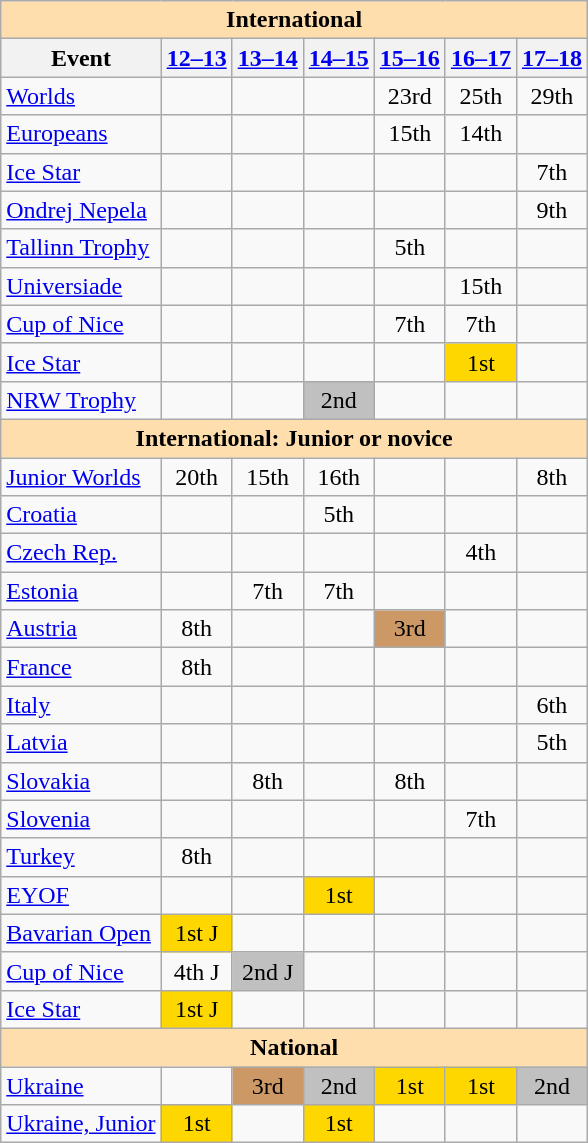<table class="wikitable" style="text-align:center">
<tr>
<th colspan="7" style="background-color: #ffdead; " align="center">International</th>
</tr>
<tr>
<th>Event</th>
<th><a href='#'>12–13</a></th>
<th><a href='#'>13–14</a></th>
<th><a href='#'>14–15</a></th>
<th><a href='#'>15–16</a></th>
<th><a href='#'>16–17</a></th>
<th><a href='#'>17–18</a></th>
</tr>
<tr>
<td align=left><a href='#'>Worlds</a></td>
<td></td>
<td></td>
<td></td>
<td>23rd</td>
<td>25th</td>
<td>29th</td>
</tr>
<tr>
<td align=left><a href='#'>Europeans</a></td>
<td></td>
<td></td>
<td></td>
<td>15th</td>
<td>14th</td>
<td></td>
</tr>
<tr>
<td align=left> <a href='#'>Ice Star</a></td>
<td></td>
<td></td>
<td></td>
<td></td>
<td></td>
<td>7th</td>
</tr>
<tr>
<td align=left> <a href='#'>Ondrej Nepela</a></td>
<td></td>
<td></td>
<td></td>
<td></td>
<td></td>
<td>9th</td>
</tr>
<tr>
<td align=left> <a href='#'>Tallinn Trophy</a></td>
<td></td>
<td></td>
<td></td>
<td>5th</td>
<td></td>
<td></td>
</tr>
<tr>
<td align=left><a href='#'>Universiade</a></td>
<td></td>
<td></td>
<td></td>
<td></td>
<td>15th</td>
<td></td>
</tr>
<tr>
<td align=left><a href='#'>Cup of Nice</a></td>
<td></td>
<td></td>
<td></td>
<td>7th</td>
<td>7th</td>
<td></td>
</tr>
<tr>
<td align=left><a href='#'>Ice Star</a></td>
<td></td>
<td></td>
<td></td>
<td></td>
<td bgcolor=gold>1st</td>
<td></td>
</tr>
<tr>
<td align=left><a href='#'>NRW Trophy</a></td>
<td></td>
<td></td>
<td bgcolor=silver>2nd</td>
<td></td>
<td></td>
<td></td>
</tr>
<tr>
<th colspan="7" style="background-color: #ffdead; " align="center">International: Junior or novice</th>
</tr>
<tr>
<td align=left><a href='#'>Junior Worlds</a></td>
<td>20th</td>
<td>15th</td>
<td>16th</td>
<td></td>
<td></td>
<td>8th</td>
</tr>
<tr>
<td align=left> <a href='#'>Croatia</a></td>
<td></td>
<td></td>
<td>5th</td>
<td></td>
<td></td>
<td></td>
</tr>
<tr>
<td align=left> <a href='#'>Czech Rep.</a></td>
<td></td>
<td></td>
<td></td>
<td></td>
<td>4th</td>
<td></td>
</tr>
<tr>
<td align=left> <a href='#'>Estonia</a></td>
<td></td>
<td>7th</td>
<td>7th</td>
<td></td>
<td></td>
<td></td>
</tr>
<tr>
<td align=left> <a href='#'>Austria</a></td>
<td>8th</td>
<td></td>
<td></td>
<td bgcolor=cc9966>3rd</td>
<td></td>
<td></td>
</tr>
<tr>
<td align=left> <a href='#'>France</a></td>
<td>8th</td>
<td></td>
<td></td>
<td></td>
<td></td>
<td></td>
</tr>
<tr>
<td align=left> <a href='#'>Italy</a></td>
<td></td>
<td></td>
<td></td>
<td></td>
<td></td>
<td>6th</td>
</tr>
<tr>
<td align=left> <a href='#'>Latvia</a></td>
<td></td>
<td></td>
<td></td>
<td></td>
<td></td>
<td>5th</td>
</tr>
<tr>
<td align=left> <a href='#'>Slovakia</a></td>
<td></td>
<td>8th</td>
<td></td>
<td>8th</td>
<td></td>
<td></td>
</tr>
<tr>
<td align=left> <a href='#'>Slovenia</a></td>
<td></td>
<td></td>
<td></td>
<td></td>
<td>7th</td>
<td></td>
</tr>
<tr>
<td align=left> <a href='#'>Turkey</a></td>
<td>8th</td>
<td></td>
<td></td>
<td></td>
<td></td>
<td></td>
</tr>
<tr>
<td align=left><a href='#'>EYOF</a></td>
<td></td>
<td></td>
<td bgcolor=gold>1st</td>
<td></td>
<td></td>
<td></td>
</tr>
<tr>
<td align=left><a href='#'>Bavarian Open</a></td>
<td bgcolor="gold">1st J</td>
<td></td>
<td></td>
<td></td>
<td></td>
<td></td>
</tr>
<tr>
<td align=left><a href='#'>Cup of Nice</a></td>
<td>4th J</td>
<td bgcolor=silver>2nd J</td>
<td></td>
<td></td>
<td></td>
<td></td>
</tr>
<tr>
<td align=left><a href='#'>Ice Star</a></td>
<td bgcolor="gold">1st J</td>
<td></td>
<td></td>
<td></td>
<td></td>
<td></td>
</tr>
<tr>
<th colspan="7" style="background-color: #ffdead; " align="center">National</th>
</tr>
<tr>
<td align=left><a href='#'>Ukraine</a></td>
<td></td>
<td bgcolor=cc9966>3rd</td>
<td bgcolor=silver>2nd</td>
<td bgcolor=gold>1st</td>
<td bgcolor=gold>1st</td>
<td bgcolor=silver>2nd</td>
</tr>
<tr>
<td align=left><a href='#'>Ukraine, Junior</a></td>
<td bgcolor="gold">1st</td>
<td></td>
<td bgcolor=gold>1st</td>
<td></td>
<td></td>
<td></td>
</tr>
</table>
